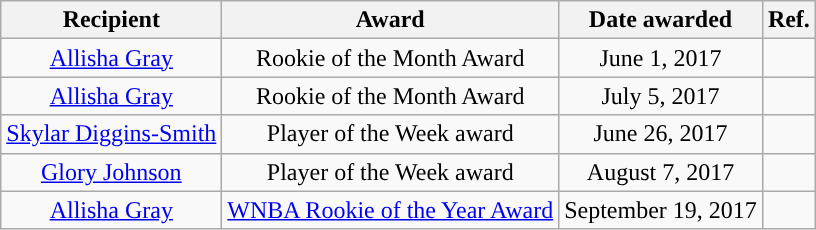<table class="wikitable sortable sortable" style="text-align: center">
<tr>
<th>Recipient</th>
<th>Award</th>
<th>Date awarded</th>
<th>Ref.</th>
</tr>
<tr>
<td><a href='#'>Allisha Gray</a></td>
<td>Rookie of the Month Award</td>
<td>June 1, 2017</td>
<td></td>
</tr>
<tr>
<td><a href='#'>Allisha Gray</a></td>
<td>Rookie of the Month Award</td>
<td>July 5, 2017</td>
<td></td>
</tr>
<tr>
<td><a href='#'>Skylar Diggins-Smith</a></td>
<td>Player of the Week award</td>
<td>June 26, 2017</td>
<td></td>
</tr>
<tr>
<td><a href='#'>Glory Johnson</a></td>
<td>Player of the Week award</td>
<td>August 7, 2017</td>
<td></td>
</tr>
<tr>
<td><a href='#'>Allisha Gray</a></td>
<td><a href='#'>WNBA Rookie of the Year Award</a></td>
<td>September 19, 2017</td>
<td></td>
</tr>
</table>
